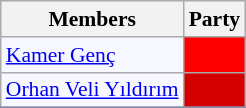<table class=wikitable style="border:1px solid #8888aa; background-color:#f7f8ff; padding:0px; font-size:90%;">
<tr>
<th>Members</th>
<th>Party</th>
</tr>
<tr>
<td><a href='#'>Kamer Genç</a></td>
<td style="background: #ff0000"></td>
</tr>
<tr>
<td><a href='#'>Orhan Veli Yıldırım</a></td>
<td style="background: #d40000"></td>
</tr>
<tr>
</tr>
</table>
